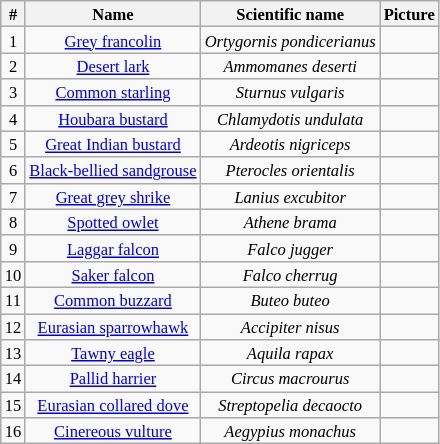<table class="wikitable" style="text-align: center; width=25%; font-size: 11px">
<tr>
<th>#</th>
<th>Name</th>
<th>Scientific name</th>
<th>Picture</th>
</tr>
<tr>
<td>1</td>
<td><a href='#'>Grey francolin</a></td>
<td><em>Ortygornis pondicerianus</em></td>
<td></td>
</tr>
<tr>
<td>2</td>
<td><a href='#'>Desert lark</a></td>
<td><em>Ammomanes deserti</em></td>
<td></td>
</tr>
<tr>
<td>3</td>
<td><a href='#'>Common starling</a></td>
<td><em>Sturnus vulgaris</em></td>
<td></td>
</tr>
<tr>
<td>4</td>
<td><a href='#'>Houbara bustard</a></td>
<td><em>Chlamydotis undulata</em></td>
<td></td>
</tr>
<tr>
<td>5</td>
<td><a href='#'>Great Indian bustard</a></td>
<td><em>Ardeotis nigriceps</em></td>
<td></td>
</tr>
<tr>
<td>6</td>
<td><a href='#'>Black-bellied sandgrouse</a></td>
<td><em>Pterocles orientalis</em></td>
<td></td>
</tr>
<tr>
<td>7</td>
<td><a href='#'>Great grey shrike</a></td>
<td><em>Lanius excubitor</em></td>
<td></td>
</tr>
<tr>
<td>8</td>
<td><a href='#'>Spotted owlet</a></td>
<td><em>Athene brama</em></td>
<td></td>
</tr>
<tr>
<td>9</td>
<td><a href='#'>Laggar falcon</a></td>
<td><em>Falco jugger</em></td>
<td></td>
</tr>
<tr>
<td>10</td>
<td><a href='#'>Saker falcon</a></td>
<td><em>Falco cherrug</em></td>
<td></td>
</tr>
<tr>
<td>11</td>
<td><a href='#'>Common buzzard</a></td>
<td><em>Buteo buteo</em></td>
<td></td>
</tr>
<tr>
<td>12</td>
<td><a href='#'>Eurasian sparrowhawk</a></td>
<td><em>Accipiter nisus</em></td>
<td></td>
</tr>
<tr>
<td>13</td>
<td><a href='#'>Tawny eagle</a></td>
<td><em>Aquila rapax</em></td>
<td></td>
</tr>
<tr>
<td>14</td>
<td><a href='#'>Pallid harrier</a></td>
<td><em>Circus macrourus</em></td>
<td></td>
</tr>
<tr>
<td>15</td>
<td><a href='#'>Eurasian collared dove</a></td>
<td><em>Streptopelia decaocto</em></td>
<td></td>
</tr>
<tr>
<td>16</td>
<td><a href='#'>Cinereous vulture</a></td>
<td><em>Aegypius monachus</em></td>
<td></td>
</tr>
</table>
